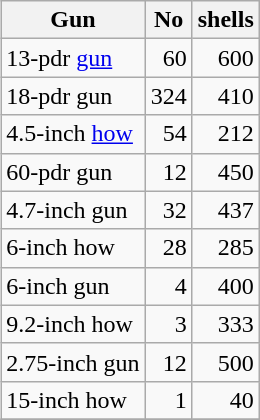<table class="wikitable" align=right style="margin:0 0 1em 1em">
<tr>
<th>Gun</th>
<th>No</th>
<th>shells</th>
</tr>
<tr>
<td>13-pdr <a href='#'>gun</a></td>
<td align="right">60</td>
<td align="right">600</td>
</tr>
<tr>
<td>18-pdr gun</td>
<td align="right">324</td>
<td align="right">410</td>
</tr>
<tr>
<td>4.5-inch <a href='#'>how</a></td>
<td align="right">54</td>
<td align="right">212</td>
</tr>
<tr>
<td>60-pdr gun</td>
<td align="right">12</td>
<td align="right">450</td>
</tr>
<tr>
<td>4.7-inch gun</td>
<td align="right">32</td>
<td align="right">437</td>
</tr>
<tr>
<td>6-inch how</td>
<td align="right">28</td>
<td align="right">285</td>
</tr>
<tr>
<td>6-inch gun</td>
<td align="right">4</td>
<td align="right">400</td>
</tr>
<tr>
<td>9.2-inch how</td>
<td align="right">3</td>
<td align="right">333</td>
</tr>
<tr>
<td>2.75-inch gun</td>
<td align="right">12</td>
<td align="right">500</td>
</tr>
<tr>
<td>15-inch how</td>
<td align="right">1</td>
<td align="right">40</td>
</tr>
<tr>
</tr>
</table>
